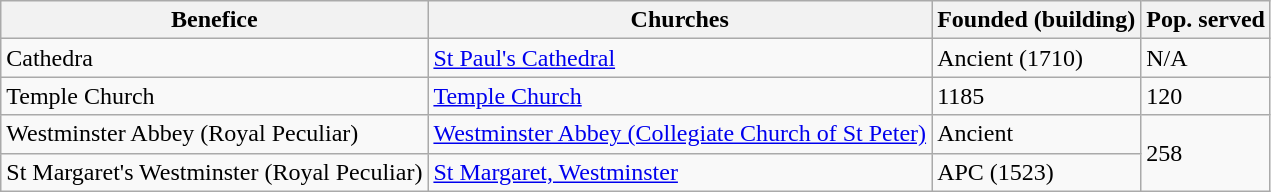<table class="wikitable">
<tr>
<th>Benefice</th>
<th>Churches</th>
<th>Founded (building)</th>
<th>Pop. served</th>
</tr>
<tr>
<td>Cathedra</td>
<td><a href='#'>St Paul's Cathedral</a></td>
<td>Ancient (1710)</td>
<td>N/A</td>
</tr>
<tr>
<td>Temple Church</td>
<td><a href='#'>Temple Church</a></td>
<td>1185</td>
<td>120</td>
</tr>
<tr>
<td>Westminster Abbey (Royal Peculiar)</td>
<td><a href='#'>Westminster Abbey (Collegiate Church of St Peter)</a></td>
<td>Ancient</td>
<td rowspan="2">258</td>
</tr>
<tr>
<td>St Margaret's Westminster (Royal Peculiar)</td>
<td><a href='#'>St Margaret, Westminster</a></td>
<td>APC (1523)</td>
</tr>
</table>
